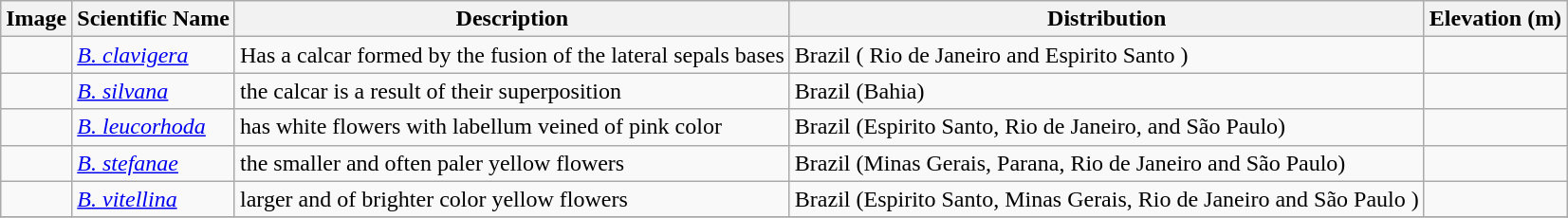<table class="wikitable">
<tr>
<th>Image</th>
<th>Scientific Name</th>
<th>Description</th>
<th>Distribution</th>
<th>Elevation (m)</th>
</tr>
<tr>
<td></td>
<td><em><a href='#'>B. clavigera</a></em> </td>
<td>Has a calcar formed by the fusion of the lateral sepals bases</td>
<td>Brazil ( Rio de Janeiro and Espirito Santo )</td>
<td></td>
</tr>
<tr>
<td></td>
<td><em><a href='#'>B. silvana</a></em> </td>
<td>the calcar is a result of their superposition</td>
<td>Brazil (Bahia)</td>
<td></td>
</tr>
<tr>
<td></td>
<td><em><a href='#'>B. leucorhoda</a></em> </td>
<td>has white flowers with labellum veined of pink color</td>
<td>Brazil (Espirito Santo, Rio de Janeiro, and São Paulo)</td>
<td></td>
</tr>
<tr>
<td></td>
<td><em><a href='#'>B. stefanae</a></em> </td>
<td>the smaller and often paler yellow flowers</td>
<td>Brazil (Minas Gerais, Parana, Rio de Janeiro and São Paulo)</td>
<td></td>
</tr>
<tr>
<td></td>
<td><em><a href='#'>B. vitellina</a></em> </td>
<td>larger and of brighter color yellow flowers</td>
<td>Brazil (Espirito Santo, Minas Gerais, Rio de Janeiro and São Paulo )</td>
<td></td>
</tr>
<tr>
</tr>
</table>
